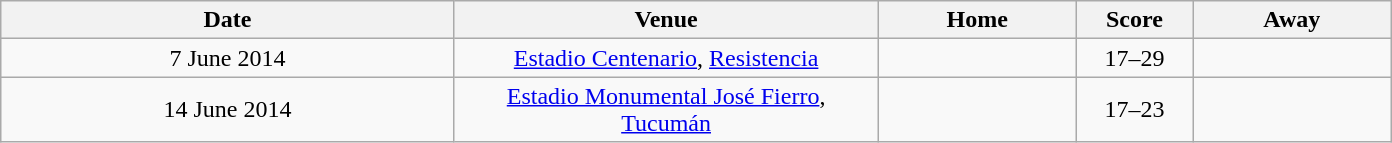<table class="wikitable" style="text-align:center;">
<tr>
<th style="width:295px;">Date</th>
<th style="width:275px;">Venue</th>
<th style="width:125px;">Home</th>
<th width="70">Score</th>
<th style="width:125px;">Away</th>
</tr>
<tr>
<td>7 June 2014</td>
<td><a href='#'>Estadio Centenario</a>, <a href='#'>Resistencia</a></td>
<td></td>
<td>17–29</td>
<td></td>
</tr>
<tr>
<td>14 June 2014</td>
<td><a href='#'>Estadio Monumental José Fierro</a>, <a href='#'>Tucumán</a></td>
<td></td>
<td>17–23</td>
<td></td>
</tr>
</table>
